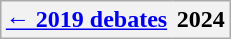<table class="wikitable" style="float:right; margin-left:1em; text-align:center;">
<tr>
<th style="border-right:none; text-align:right;"><a href='#'>← 2019 debates</a></th>
<th style="border-left:none; border-right:none;">2024<br></th>
</tr>
</table>
